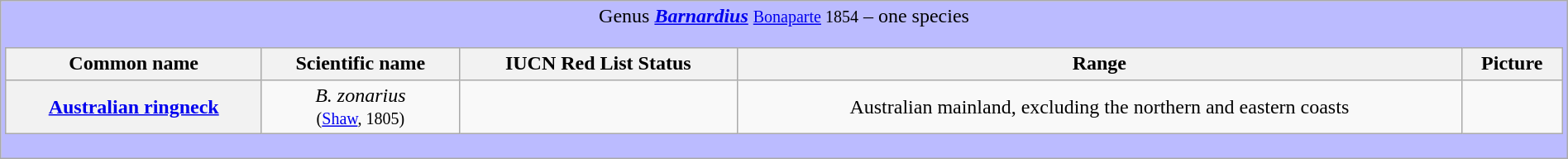<table class="wikitable" style="width:100%;text-align:center">
<tr>
<td colspan="100%" align="center" bgcolor="#BBBBFF">Genus <strong><em><a href='#'>Barnardius</a></em></strong> <small><a href='#'>Bonaparte</a> 1854</small> – one species<br><table class="wikitable" style="width:100%;text-align:center">
<tr>
<th scope="col">Common name</th>
<th scope="col">Scientific name</th>
<th scope="col">IUCN Red List Status</th>
<th scope="col">Range</th>
<th scope="col">Picture</th>
</tr>
<tr>
<th scope="row"><a href='#'>Australian ringneck</a></th>
<td><em>B. zonarius</em> <br><small>(<a href='#'>Shaw</a>, 1805)</small></td>
<td></td>
<td>Australian mainland, excluding the northern and eastern coasts</td>
<td></td>
</tr>
</table>
</td>
</tr>
</table>
